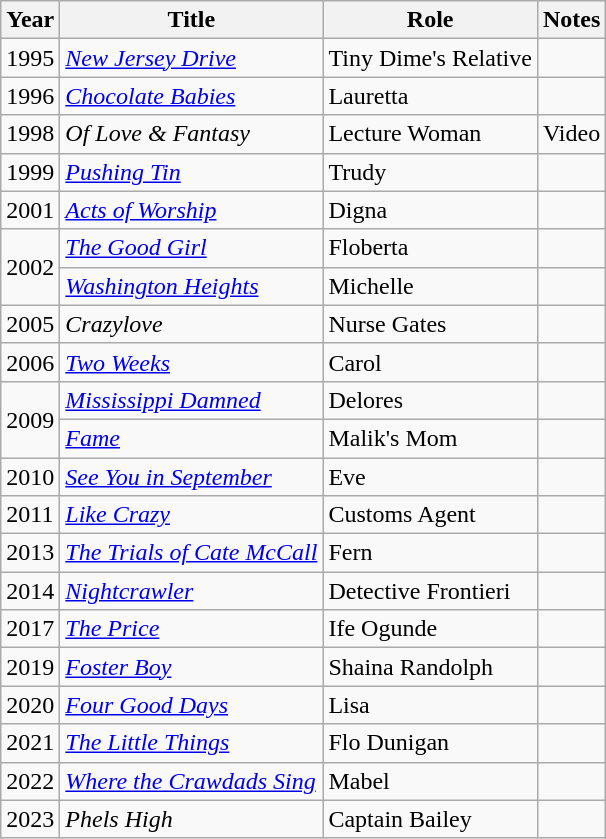<table class="wikitable sortable">
<tr>
<th>Year</th>
<th>Title</th>
<th>Role</th>
<th>Notes</th>
</tr>
<tr>
<td>1995</td>
<td><em><a href='#'>New Jersey Drive</a></em></td>
<td>Tiny Dime's Relative</td>
<td></td>
</tr>
<tr>
<td>1996</td>
<td><em><a href='#'>Chocolate Babies</a></em></td>
<td>Lauretta</td>
<td></td>
</tr>
<tr>
<td>1998</td>
<td><em>Of Love & Fantasy</em></td>
<td>Lecture Woman</td>
<td>Video</td>
</tr>
<tr>
<td>1999</td>
<td><em><a href='#'>Pushing Tin</a></em></td>
<td>Trudy</td>
<td></td>
</tr>
<tr>
<td>2001</td>
<td><em><a href='#'>Acts of Worship</a></em></td>
<td>Digna</td>
<td></td>
</tr>
<tr>
<td rowspan="2">2002</td>
<td><em><a href='#'>The Good Girl</a></em></td>
<td>Floberta</td>
<td></td>
</tr>
<tr>
<td><em><a href='#'>Washington Heights</a></em></td>
<td>Michelle</td>
<td></td>
</tr>
<tr>
<td>2005</td>
<td><em>Crazylove</em></td>
<td>Nurse Gates</td>
<td></td>
</tr>
<tr>
<td>2006</td>
<td><em><a href='#'>Two Weeks</a></em></td>
<td>Carol</td>
<td></td>
</tr>
<tr>
<td rowspan="2">2009</td>
<td><em><a href='#'>Mississippi Damned</a></em></td>
<td>Delores</td>
<td></td>
</tr>
<tr>
<td><em><a href='#'>Fame</a></em></td>
<td>Malik's Mom</td>
<td></td>
</tr>
<tr>
<td>2010</td>
<td><em><a href='#'>See You in September</a></em></td>
<td>Eve</td>
<td></td>
</tr>
<tr>
<td>2011</td>
<td><em><a href='#'>Like Crazy</a></em></td>
<td>Customs Agent</td>
<td></td>
</tr>
<tr>
<td>2013</td>
<td><em><a href='#'>The Trials of Cate McCall</a></em></td>
<td>Fern</td>
<td></td>
</tr>
<tr>
<td>2014</td>
<td><em><a href='#'>Nightcrawler</a></em></td>
<td>Detective Frontieri</td>
<td></td>
</tr>
<tr>
<td>2017</td>
<td><em><a href='#'>The Price</a></em></td>
<td>Ife Ogunde</td>
<td></td>
</tr>
<tr>
<td>2019</td>
<td><em><a href='#'>Foster Boy</a></em></td>
<td>Shaina Randolph</td>
<td></td>
</tr>
<tr>
<td>2020</td>
<td><em><a href='#'>Four Good Days</a></em></td>
<td>Lisa</td>
<td></td>
</tr>
<tr>
<td>2021</td>
<td><em><a href='#'>The Little Things</a></em></td>
<td>Flo Dunigan</td>
<td></td>
</tr>
<tr>
<td>2022</td>
<td><em><a href='#'>Where the Crawdads Sing</a></em></td>
<td>Mabel</td>
<td></td>
</tr>
<tr>
<td>2023</td>
<td><em>Phels High</em></td>
<td>Captain Bailey</td>
<td></td>
</tr>
</table>
